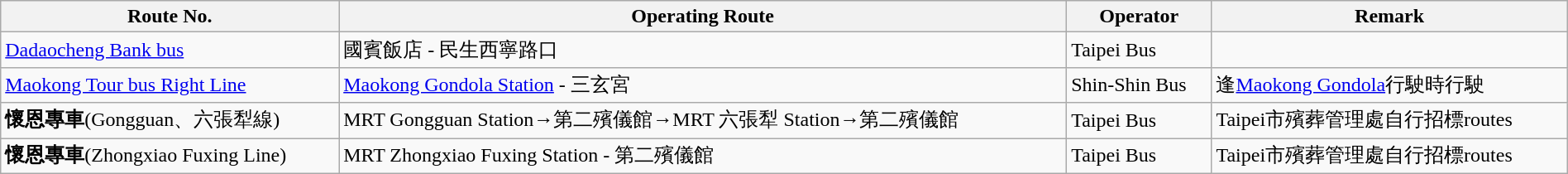<table class="wikitable"  style="width:100%; margin:auto;">
<tr>
<th>Route No.</th>
<th>Operating Route</th>
<th>Operator</th>
<th>Remark</th>
</tr>
<tr>
<td><a href='#'>Dadaocheng Bank bus</a></td>
<td>國賓飯店 - 民生西寧路口</td>
<td>Taipei Bus</td>
<td></td>
</tr>
<tr>
<td><a href='#'>Maokong Tour bus Right Line</a></td>
<td><a href='#'>Maokong Gondola Station</a> - 三玄宮</td>
<td>Shin-Shin Bus</td>
<td>逢<a href='#'>Maokong Gondola</a>行駛時行駛</td>
</tr>
<tr>
<td><strong>懷恩專車</strong>(Gongguan、六張犁線)</td>
<td>MRT Gongguan Station→第二殯儀館→MRT 六張犁 Station→第二殯儀館</td>
<td>Taipei Bus</td>
<td>Taipei市殯葬管理處自行招標routes</td>
</tr>
<tr>
<td><strong>懷恩專車</strong>(Zhongxiao Fuxing Line)</td>
<td>MRT Zhongxiao Fuxing Station - 第二殯儀館</td>
<td>Taipei Bus</td>
<td>Taipei市殯葬管理處自行招標routes</td>
</tr>
</table>
